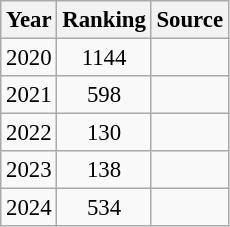<table class="wikitable" style="text-align:center; font-size: 95%;">
<tr>
<th>Year</th>
<th>Ranking</th>
<th>Source</th>
</tr>
<tr>
<td>2020</td>
<td>1144</td>
<td></td>
</tr>
<tr>
<td>2021</td>
<td>598</td>
<td></td>
</tr>
<tr>
<td>2022</td>
<td>130</td>
<td></td>
</tr>
<tr>
<td>2023</td>
<td>138</td>
<td></td>
</tr>
<tr>
<td>2024</td>
<td>534</td>
<td></td>
</tr>
</table>
